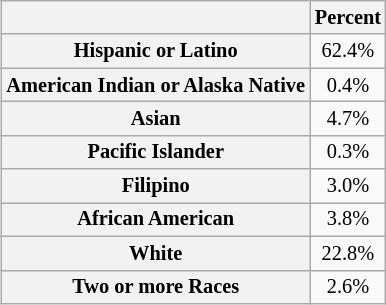<table class="wikitable"  style="text-align:center;  font-size:85%; margin:0px; margin-left:2em;">
<tr>
<th></th>
<th>Percent</th>
</tr>
<tr>
<th>Hispanic or Latino</th>
<td>62.4%</td>
</tr>
<tr>
<th>American Indian or Alaska Native</th>
<td>0.4%</td>
</tr>
<tr>
<th>Asian</th>
<td>4.7%</td>
</tr>
<tr>
<th>Pacific Islander</th>
<td>0.3%</td>
</tr>
<tr>
<th>Filipino</th>
<td>3.0%</td>
</tr>
<tr>
<th>African American</th>
<td>3.8%</td>
</tr>
<tr>
<th>White</th>
<td>22.8%</td>
</tr>
<tr>
<th>Two or more Races</th>
<td>2.6%</td>
</tr>
</table>
